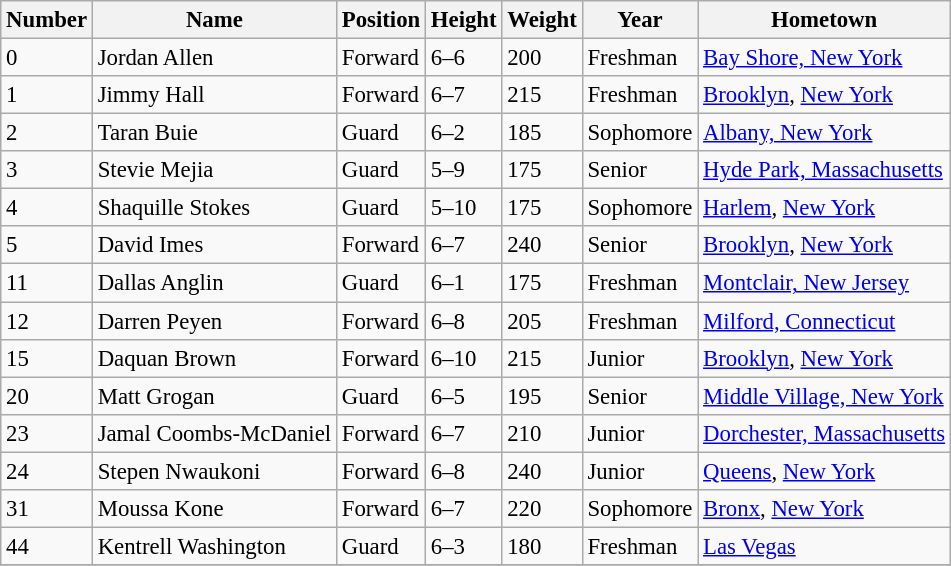<table class="wikitable" style="font-size: 95%;">
<tr>
<th>Number</th>
<th>Name</th>
<th>Position</th>
<th>Height</th>
<th>Weight</th>
<th>Year</th>
<th>Hometown</th>
</tr>
<tr>
<td>0</td>
<td>Jordan Allen</td>
<td>Forward</td>
<td>6–6</td>
<td>200</td>
<td>Freshman</td>
<td><a href='#'>Bay Shore, New York</a></td>
</tr>
<tr>
<td>1</td>
<td>Jimmy Hall</td>
<td>Forward</td>
<td>6–7</td>
<td>215</td>
<td>Freshman</td>
<td><a href='#'>Brooklyn</a>, <a href='#'>New York</a></td>
</tr>
<tr>
<td>2</td>
<td>Taran Buie</td>
<td>Guard</td>
<td>6–2</td>
<td>185</td>
<td>Sophomore</td>
<td><a href='#'>Albany, New York</a></td>
</tr>
<tr>
<td>3</td>
<td>Stevie Mejia</td>
<td>Guard</td>
<td>5–9</td>
<td>175</td>
<td>Senior</td>
<td><a href='#'>Hyde Park, Massachusetts</a></td>
</tr>
<tr>
<td>4</td>
<td>Shaquille Stokes</td>
<td>Guard</td>
<td>5–10</td>
<td>175</td>
<td>Sophomore</td>
<td><a href='#'>Harlem</a>, <a href='#'>New York</a></td>
</tr>
<tr>
<td>5</td>
<td>David Imes</td>
<td>Forward</td>
<td>6–7</td>
<td>240</td>
<td>Senior</td>
<td><a href='#'>Brooklyn</a>, <a href='#'>New York</a></td>
</tr>
<tr>
<td>11</td>
<td>Dallas Anglin</td>
<td>Guard</td>
<td>6–1</td>
<td>175</td>
<td>Freshman</td>
<td><a href='#'>Montclair, New Jersey</a></td>
</tr>
<tr>
<td>12</td>
<td>Darren Peyen</td>
<td>Forward</td>
<td>6–8</td>
<td>205</td>
<td>Freshman</td>
<td><a href='#'>Milford, Connecticut</a></td>
</tr>
<tr>
<td>15</td>
<td>Daquan Brown</td>
<td>Forward</td>
<td>6–10</td>
<td>215</td>
<td>Junior</td>
<td><a href='#'>Brooklyn</a>, <a href='#'>New York</a></td>
</tr>
<tr>
<td>20</td>
<td>Matt Grogan</td>
<td>Guard</td>
<td>6–5</td>
<td>195</td>
<td>Senior</td>
<td><a href='#'>Middle Village, New York</a></td>
</tr>
<tr>
<td>23</td>
<td>Jamal Coombs-McDaniel</td>
<td>Forward</td>
<td>6–7</td>
<td>210</td>
<td>Junior</td>
<td><a href='#'>Dorchester, Massachusetts</a></td>
</tr>
<tr>
<td>24</td>
<td>Stepen Nwaukoni</td>
<td>Forward</td>
<td>6–8</td>
<td>240</td>
<td>Junior</td>
<td><a href='#'>Queens</a>, <a href='#'>New York</a></td>
</tr>
<tr>
<td>31</td>
<td>Moussa Kone</td>
<td>Forward</td>
<td>6–7</td>
<td>220</td>
<td>Sophomore</td>
<td><a href='#'>Bronx</a>, <a href='#'>New York</a></td>
</tr>
<tr>
<td>44</td>
<td>Kentrell Washington</td>
<td>Guard</td>
<td>6–3</td>
<td>180</td>
<td>Freshman</td>
<td><a href='#'>Las Vegas</a></td>
</tr>
<tr>
</tr>
</table>
